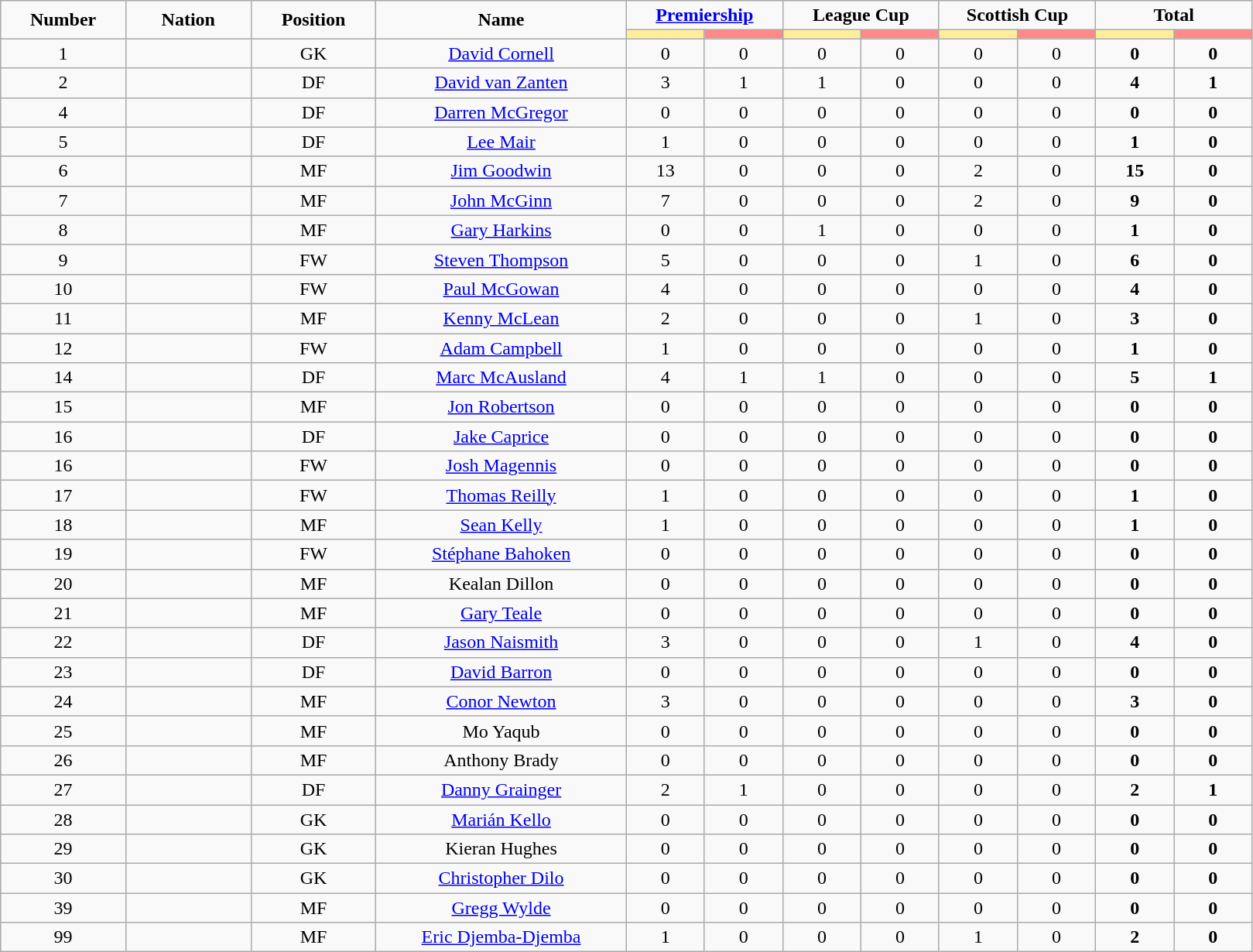<table class="wikitable" style="text-align:center;">
<tr style="text-align:center;">
<td rowspan="2"  style="width:10%; "><strong>Number</strong></td>
<td rowspan="2"  style="width:10%; "><strong>Nation</strong></td>
<td rowspan="2"  style="width:10%; "><strong>Position</strong></td>
<td rowspan="2"  style="width:20%; "><strong>Name</strong></td>
<td colspan="2"><strong><a href='#'>Premiership</a></strong></td>
<td colspan="2"><strong>League Cup</strong></td>
<td colspan="2"><strong>Scottish Cup</strong></td>
<td colspan="2"><strong>Total </strong></td>
</tr>
<tr>
<th style="width:60px; background:#fe9;"></th>
<th style="width:60px; background:#ff8888;"></th>
<th style="width:60px; background:#fe9;"></th>
<th style="width:60px; background:#ff8888;"></th>
<th style="width:60px; background:#fe9;"></th>
<th style="width:60px; background:#ff8888;"></th>
<th style="width:60px; background:#fe9;"></th>
<th style="width:60px; background:#ff8888;"></th>
</tr>
<tr>
<td>1</td>
<td></td>
<td>GK</td>
<td><a href='#'>David Cornell</a></td>
<td>0</td>
<td>0</td>
<td>0</td>
<td>0</td>
<td>0</td>
<td>0</td>
<td><strong>0</strong></td>
<td><strong>0</strong></td>
</tr>
<tr>
<td>2</td>
<td></td>
<td>DF</td>
<td><a href='#'>David van Zanten</a></td>
<td>3</td>
<td>1</td>
<td>1</td>
<td>0</td>
<td>0</td>
<td>0</td>
<td><strong>4</strong></td>
<td><strong>1</strong></td>
</tr>
<tr>
<td>4</td>
<td></td>
<td>DF</td>
<td><a href='#'>Darren McGregor</a></td>
<td>0</td>
<td>0</td>
<td>0</td>
<td>0</td>
<td>0</td>
<td>0</td>
<td><strong>0</strong></td>
<td><strong>0</strong></td>
</tr>
<tr>
<td>5</td>
<td></td>
<td>DF</td>
<td><a href='#'>Lee Mair</a></td>
<td>1</td>
<td>0</td>
<td>0</td>
<td>0</td>
<td>0</td>
<td>0</td>
<td><strong>1</strong></td>
<td><strong>0</strong></td>
</tr>
<tr>
<td>6</td>
<td></td>
<td>MF</td>
<td><a href='#'>Jim Goodwin</a></td>
<td>13</td>
<td>0</td>
<td>0</td>
<td>0</td>
<td>2</td>
<td>0</td>
<td><strong>15</strong></td>
<td><strong>0</strong></td>
</tr>
<tr>
<td>7</td>
<td></td>
<td>MF</td>
<td><a href='#'>John McGinn</a></td>
<td>7</td>
<td>0</td>
<td>0</td>
<td>0</td>
<td>2</td>
<td>0</td>
<td><strong>9</strong></td>
<td><strong>0</strong></td>
</tr>
<tr>
<td>8</td>
<td></td>
<td>MF</td>
<td><a href='#'>Gary Harkins</a></td>
<td>0</td>
<td>0</td>
<td>1</td>
<td>0</td>
<td>0</td>
<td>0</td>
<td><strong>1</strong></td>
<td><strong>0</strong></td>
</tr>
<tr>
<td>9</td>
<td></td>
<td>FW</td>
<td><a href='#'>Steven Thompson</a></td>
<td>5</td>
<td>0</td>
<td>0</td>
<td>0</td>
<td>1</td>
<td>0</td>
<td><strong>6</strong></td>
<td><strong>0</strong></td>
</tr>
<tr>
<td>10</td>
<td></td>
<td>FW</td>
<td><a href='#'>Paul McGowan</a></td>
<td>4</td>
<td>0</td>
<td>0</td>
<td>0</td>
<td>0</td>
<td>0</td>
<td><strong>4</strong></td>
<td><strong>0</strong></td>
</tr>
<tr>
<td>11</td>
<td></td>
<td>MF</td>
<td><a href='#'>Kenny McLean</a></td>
<td>2</td>
<td>0</td>
<td>0</td>
<td>0</td>
<td>1</td>
<td>0</td>
<td><strong>3</strong></td>
<td><strong>0</strong></td>
</tr>
<tr>
<td>12</td>
<td></td>
<td>FW</td>
<td><a href='#'>Adam Campbell</a></td>
<td>1</td>
<td>0</td>
<td>0</td>
<td>0</td>
<td>0</td>
<td>0</td>
<td><strong>1</strong></td>
<td><strong>0</strong></td>
</tr>
<tr>
<td>14</td>
<td></td>
<td>DF</td>
<td><a href='#'>Marc McAusland</a></td>
<td>4</td>
<td>1</td>
<td>1</td>
<td>0</td>
<td>0</td>
<td>0</td>
<td><strong>5</strong></td>
<td><strong>1</strong></td>
</tr>
<tr>
<td>15</td>
<td></td>
<td>MF</td>
<td><a href='#'>Jon Robertson</a></td>
<td>0</td>
<td>0</td>
<td>0</td>
<td>0</td>
<td>0</td>
<td>0</td>
<td><strong>0</strong></td>
<td><strong>0</strong></td>
</tr>
<tr>
<td>16</td>
<td></td>
<td>DF</td>
<td><a href='#'>Jake Caprice</a></td>
<td>0</td>
<td>0</td>
<td>0</td>
<td>0</td>
<td>0</td>
<td>0</td>
<td><strong>0</strong></td>
<td><strong>0</strong></td>
</tr>
<tr>
<td>16</td>
<td></td>
<td>FW</td>
<td><a href='#'>Josh Magennis</a></td>
<td>0</td>
<td>0</td>
<td>0</td>
<td>0</td>
<td>0</td>
<td>0</td>
<td><strong>0</strong></td>
<td><strong>0</strong></td>
</tr>
<tr>
<td>17</td>
<td></td>
<td>FW</td>
<td><a href='#'>Thomas Reilly</a></td>
<td>1</td>
<td>0</td>
<td>0</td>
<td>0</td>
<td>0</td>
<td>0</td>
<td><strong>1</strong></td>
<td><strong>0</strong></td>
</tr>
<tr>
<td>18</td>
<td></td>
<td>MF</td>
<td><a href='#'>Sean Kelly</a></td>
<td>1</td>
<td>0</td>
<td>0</td>
<td>0</td>
<td>0</td>
<td>0</td>
<td><strong>1</strong></td>
<td><strong>0</strong></td>
</tr>
<tr>
<td>19</td>
<td></td>
<td>FW</td>
<td><a href='#'>Stéphane Bahoken</a></td>
<td>0</td>
<td>0</td>
<td>0</td>
<td>0</td>
<td>0</td>
<td>0</td>
<td><strong>0</strong></td>
<td><strong>0</strong></td>
</tr>
<tr>
<td>20</td>
<td></td>
<td>MF</td>
<td>Kealan Dillon</td>
<td>0</td>
<td>0</td>
<td>0</td>
<td>0</td>
<td>0</td>
<td>0</td>
<td><strong>0</strong></td>
<td><strong>0</strong></td>
</tr>
<tr>
<td>21</td>
<td></td>
<td>MF</td>
<td><a href='#'>Gary Teale</a></td>
<td>0</td>
<td>0</td>
<td>0</td>
<td>0</td>
<td>0</td>
<td>0</td>
<td><strong>0</strong></td>
<td><strong>0</strong></td>
</tr>
<tr>
<td>22</td>
<td></td>
<td>DF</td>
<td><a href='#'>Jason Naismith</a></td>
<td>3</td>
<td>0</td>
<td>0</td>
<td>0</td>
<td>1</td>
<td>0</td>
<td><strong>4</strong></td>
<td><strong>0</strong></td>
</tr>
<tr>
<td>23</td>
<td></td>
<td>DF</td>
<td><a href='#'>David Barron</a></td>
<td>0</td>
<td>0</td>
<td>0</td>
<td>0</td>
<td>0</td>
<td>0</td>
<td><strong>0</strong></td>
<td><strong>0</strong></td>
</tr>
<tr>
<td>24</td>
<td></td>
<td>MF</td>
<td><a href='#'>Conor Newton</a></td>
<td>3</td>
<td>0</td>
<td>0</td>
<td>0</td>
<td>0</td>
<td>0</td>
<td><strong>3</strong></td>
<td><strong>0</strong></td>
</tr>
<tr>
<td>25</td>
<td></td>
<td>MF</td>
<td>Mo Yaqub</td>
<td>0</td>
<td>0</td>
<td>0</td>
<td>0</td>
<td>0</td>
<td>0</td>
<td><strong>0</strong></td>
<td><strong>0</strong></td>
</tr>
<tr>
<td>26</td>
<td></td>
<td>MF</td>
<td>Anthony Brady</td>
<td>0</td>
<td>0</td>
<td>0</td>
<td>0</td>
<td>0</td>
<td>0</td>
<td><strong>0</strong></td>
<td><strong>0</strong></td>
</tr>
<tr>
<td>27</td>
<td></td>
<td>DF</td>
<td><a href='#'>Danny Grainger</a></td>
<td>2</td>
<td>1</td>
<td>0</td>
<td>0</td>
<td>0</td>
<td>0</td>
<td><strong>2</strong></td>
<td><strong>1</strong></td>
</tr>
<tr>
<td>28</td>
<td></td>
<td>GK</td>
<td><a href='#'>Marián Kello</a></td>
<td>0</td>
<td>0</td>
<td>0</td>
<td>0</td>
<td>0</td>
<td>0</td>
<td><strong>0</strong></td>
<td><strong>0</strong></td>
</tr>
<tr>
<td>29</td>
<td></td>
<td>GK</td>
<td>Kieran Hughes</td>
<td>0</td>
<td>0</td>
<td>0</td>
<td>0</td>
<td>0</td>
<td>0</td>
<td><strong>0</strong></td>
<td><strong>0</strong></td>
</tr>
<tr>
<td>30</td>
<td></td>
<td>GK</td>
<td><a href='#'>Christopher Dilo</a></td>
<td>0</td>
<td>0</td>
<td>0</td>
<td>0</td>
<td>0</td>
<td>0</td>
<td><strong>0</strong></td>
<td><strong>0</strong></td>
</tr>
<tr>
<td>39</td>
<td></td>
<td>MF</td>
<td><a href='#'>Gregg Wylde</a></td>
<td>0</td>
<td>0</td>
<td>0</td>
<td>0</td>
<td>0</td>
<td>0</td>
<td><strong>0</strong></td>
<td><strong>0</strong></td>
</tr>
<tr>
<td>99</td>
<td></td>
<td>MF</td>
<td><a href='#'>Eric Djemba-Djemba</a></td>
<td>1</td>
<td>0</td>
<td>0</td>
<td>0</td>
<td>1</td>
<td>0</td>
<td><strong>2</strong></td>
<td><strong>0</strong></td>
</tr>
</table>
